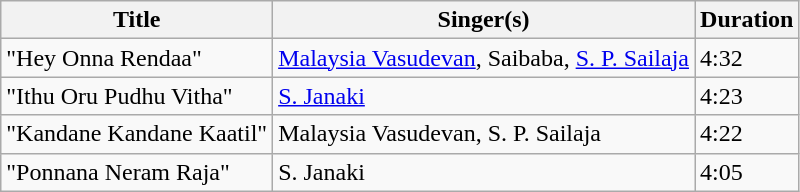<table class="wikitable">
<tr>
<th>Title</th>
<th>Singer(s)</th>
<th>Duration</th>
</tr>
<tr>
<td>"Hey Onna Rendaa"</td>
<td><a href='#'>Malaysia Vasudevan</a>, Saibaba, <a href='#'>S. P. Sailaja</a></td>
<td>4:32</td>
</tr>
<tr>
<td>"Ithu Oru Pudhu Vitha"</td>
<td><a href='#'>S. Janaki</a></td>
<td>4:23</td>
</tr>
<tr>
<td>"Kandane Kandane Kaatil"</td>
<td>Malaysia Vasudevan, S. P. Sailaja</td>
<td>4:22</td>
</tr>
<tr>
<td>"Ponnana Neram Raja"</td>
<td>S. Janaki</td>
<td>4:05</td>
</tr>
</table>
